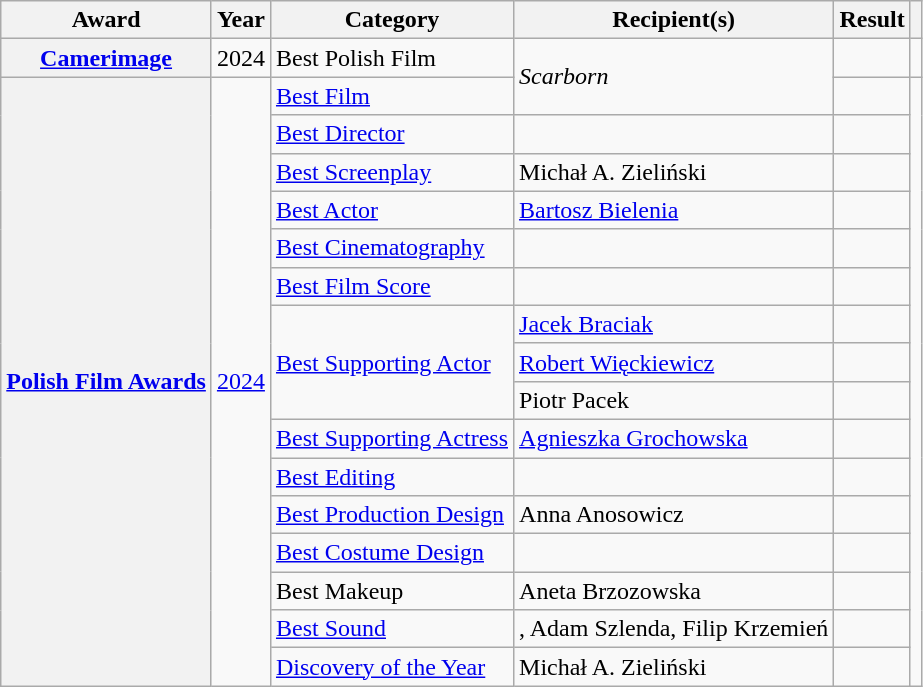<table class="wikitable plainrowheaders sortable">
<tr>
<th>Award</th>
<th>Year</th>
<th>Category</th>
<th>Recipient(s)</th>
<th>Result</th>
<th class="unsortable"></th>
</tr>
<tr>
<th scope="row"><a href='#'>Camerimage</a></th>
<td>2024</td>
<td>Best Polish Film</td>
<td rowspan="2"><em>Scarborn</em></td>
<td></td>
<td></td>
</tr>
<tr>
<th rowspan="16" scope="row"><a href='#'>Polish Film Awards</a></th>
<td rowspan="16"><a href='#'>2024</a></td>
<td><a href='#'>Best Film</a></td>
<td></td>
<td rowspan="16"></td>
</tr>
<tr>
<td><a href='#'>Best Director</a></td>
<td></td>
<td></td>
</tr>
<tr>
<td><a href='#'>Best Screenplay</a></td>
<td>Michał A. Zieliński</td>
<td></td>
</tr>
<tr>
<td><a href='#'>Best Actor</a></td>
<td><a href='#'>Bartosz Bielenia</a></td>
<td></td>
</tr>
<tr>
<td><a href='#'>Best Cinematography</a></td>
<td></td>
<td></td>
</tr>
<tr>
<td><a href='#'>Best Film Score</a></td>
<td></td>
<td></td>
</tr>
<tr>
<td rowspan="3"><a href='#'>Best Supporting Actor</a></td>
<td><a href='#'>Jacek Braciak</a></td>
<td></td>
</tr>
<tr>
<td><a href='#'>Robert Więckiewicz</a></td>
<td></td>
</tr>
<tr>
<td>Piotr Pacek</td>
<td></td>
</tr>
<tr>
<td><a href='#'>Best Supporting Actress</a></td>
<td><a href='#'>Agnieszka Grochowska</a></td>
<td></td>
</tr>
<tr>
<td><a href='#'>Best Editing</a></td>
<td></td>
<td></td>
</tr>
<tr>
<td><a href='#'>Best Production Design</a></td>
<td>Anna Anosowicz</td>
<td></td>
</tr>
<tr>
<td><a href='#'>Best Costume Design</a></td>
<td></td>
<td></td>
</tr>
<tr>
<td>Best Makeup</td>
<td>Aneta Brzozowska</td>
<td></td>
</tr>
<tr>
<td><a href='#'>Best Sound</a></td>
<td>, Adam Szlenda, Filip Krzemień</td>
<td></td>
</tr>
<tr>
<td><a href='#'>Discovery of the Year</a></td>
<td>Michał A. Zieliński</td>
<td></td>
</tr>
</table>
